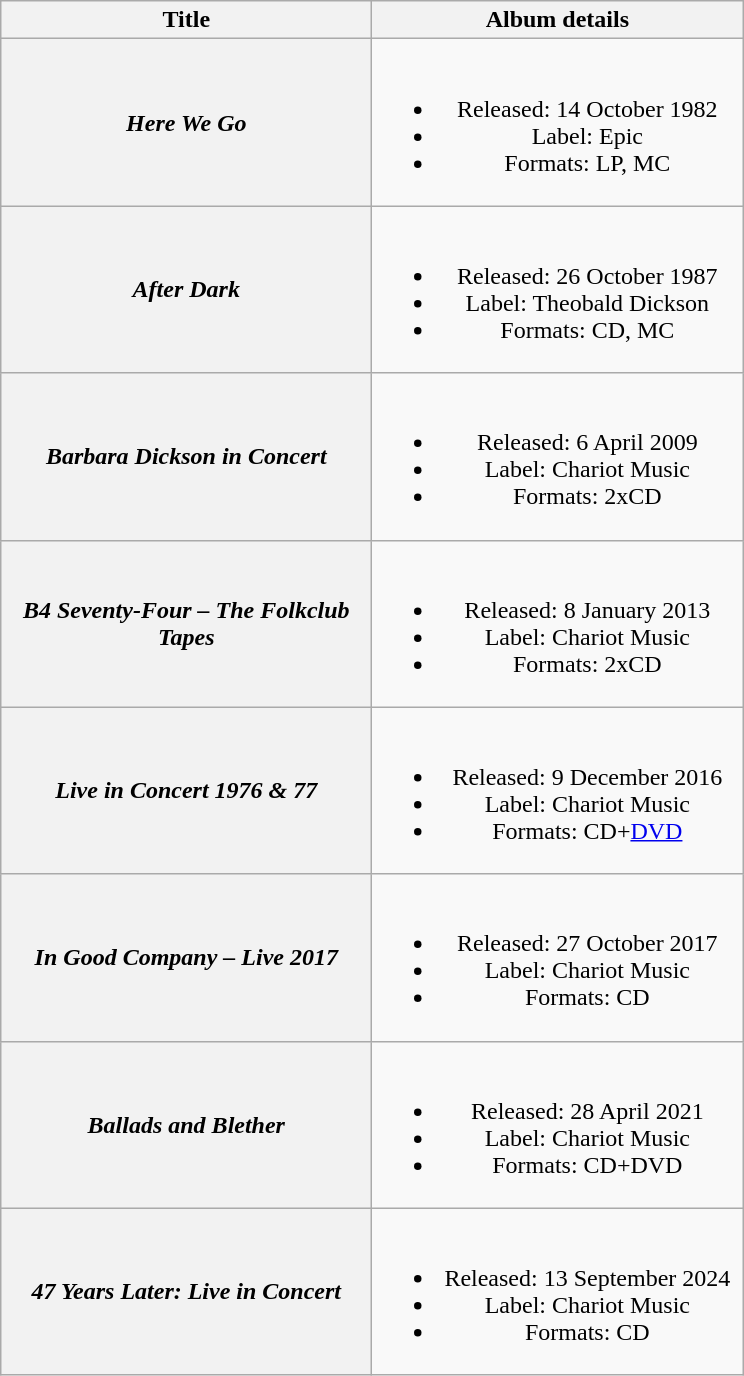<table class="wikitable plainrowheaders" style="text-align:center;">
<tr>
<th scope="col" style="width:15em;">Title</th>
<th scope="col" style="width:15em;">Album details</th>
</tr>
<tr>
<th scope="row"><em>Here We Go</em></th>
<td><br><ul><li>Released: 14 October 1982</li><li>Label: Epic</li><li>Formats: LP, MC</li></ul></td>
</tr>
<tr>
<th scope="row"><em>After Dark</em></th>
<td><br><ul><li>Released: 26 October 1987</li><li>Label: Theobald Dickson</li><li>Formats: CD, MC</li></ul></td>
</tr>
<tr>
<th scope="row"><em>Barbara Dickson in Concert</em></th>
<td><br><ul><li>Released: 6 April 2009</li><li>Label: Chariot Music</li><li>Formats: 2xCD</li></ul></td>
</tr>
<tr>
<th scope="row"><em>B4 Seventy-Four – The Folkclub Tapes</em></th>
<td><br><ul><li>Released: 8 January 2013</li><li>Label: Chariot Music</li><li>Formats: 2xCD</li></ul></td>
</tr>
<tr>
<th scope="row"><em>Live in Concert 1976 & 77</em></th>
<td><br><ul><li>Released: 9 December 2016</li><li>Label: Chariot Music</li><li>Formats: CD+<a href='#'>DVD</a></li></ul></td>
</tr>
<tr>
<th scope="row"><em>In Good Company – Live 2017</em></th>
<td><br><ul><li>Released: 27 October 2017</li><li>Label: Chariot Music</li><li>Formats: CD</li></ul></td>
</tr>
<tr>
<th scope="row"><em>Ballads and Blether</em></th>
<td><br><ul><li>Released: 28 April 2021</li><li>Label: Chariot Music</li><li>Formats: CD+DVD</li></ul></td>
</tr>
<tr>
<th scope="row"><em>47 Years Later: Live in Concert</em></th>
<td><br><ul><li>Released: 13 September 2024</li><li>Label: Chariot Music</li><li>Formats: CD</li></ul></td>
</tr>
</table>
